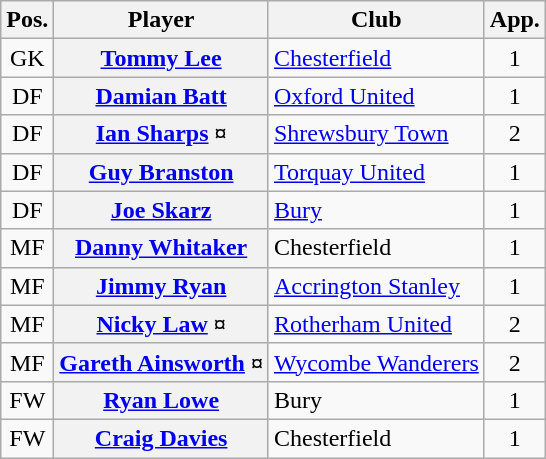<table class="wikitable plainrowheaders" style="text-align: left">
<tr>
<th scope=col>Pos.</th>
<th scope=col>Player</th>
<th scope=col>Club</th>
<th scope=col>App.</th>
</tr>
<tr>
<td style=text-align:center>GK</td>
<th scope=row><a href='#'>Tommy Lee</a></th>
<td><a href='#'>Chesterfield</a></td>
<td style=text-align:center>1</td>
</tr>
<tr>
<td style=text-align:center>DF</td>
<th scope=row><a href='#'>Damian Batt</a></th>
<td><a href='#'>Oxford United</a></td>
<td style=text-align:center>1</td>
</tr>
<tr>
<td style=text-align:center>DF</td>
<th scope=row><a href='#'>Ian Sharps</a> ¤</th>
<td><a href='#'>Shrewsbury Town</a></td>
<td style=text-align:center>2</td>
</tr>
<tr>
<td style=text-align:center>DF</td>
<th scope=row><a href='#'>Guy Branston</a></th>
<td><a href='#'>Torquay United</a></td>
<td style=text-align:center>1</td>
</tr>
<tr>
<td style=text-align:center>DF</td>
<th scope=row><a href='#'>Joe Skarz</a></th>
<td><a href='#'>Bury</a></td>
<td style=text-align:center>1</td>
</tr>
<tr>
<td style=text-align:center>MF</td>
<th scope=row><a href='#'>Danny Whitaker</a></th>
<td>Chesterfield</td>
<td style=text-align:center>1</td>
</tr>
<tr>
<td style=text-align:center>MF</td>
<th scope=row><a href='#'>Jimmy Ryan</a></th>
<td><a href='#'>Accrington Stanley</a></td>
<td style=text-align:center>1</td>
</tr>
<tr>
<td style=text-align:center>MF</td>
<th scope=row><a href='#'>Nicky Law</a> ¤</th>
<td><a href='#'>Rotherham United</a></td>
<td style=text-align:center>2</td>
</tr>
<tr>
<td style=text-align:center>MF</td>
<th scope=row><a href='#'>Gareth Ainsworth</a> ¤</th>
<td><a href='#'>Wycombe Wanderers</a></td>
<td style=text-align:center>2</td>
</tr>
<tr>
<td style=text-align:center>FW</td>
<th scope=row><a href='#'>Ryan Lowe</a></th>
<td>Bury</td>
<td style=text-align:center>1</td>
</tr>
<tr>
<td style=text-align:center>FW</td>
<th scope=row><a href='#'>Craig Davies</a></th>
<td>Chesterfield</td>
<td style=text-align:center>1</td>
</tr>
</table>
